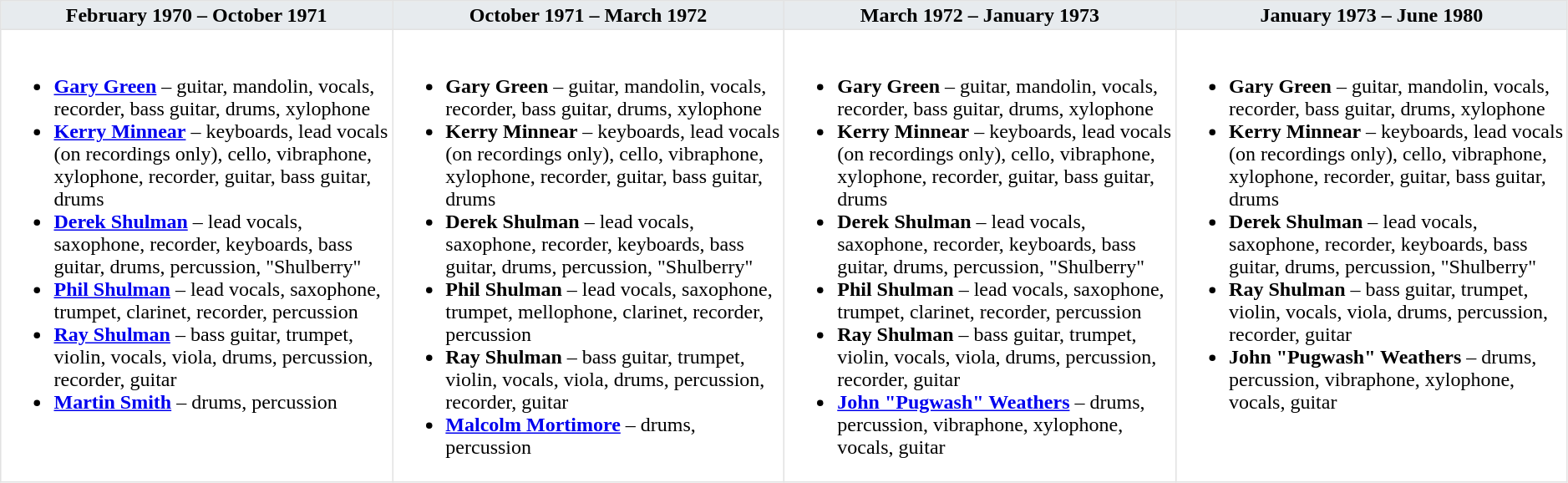<table class="toccolours" border=1 cellpadding=2 cellspacing=0 style="float: width: 375px; margin: 0 0 1em 1em; border-collapse: collapse; border: 1px solid #E2E2E2;" width=99%>
<tr>
<th bgcolor="#E7EBEE" valign=top width=25%>February 1970 – October 1971</th>
<th bgcolor="#E7EBEE" valign=top width=25%>October 1971 – March 1972</th>
<th bgcolor="#E7EBEE" valign=top width=25%>March 1972 – January 1973</th>
<th bgcolor="#E7EBEE" valign=top width=25%>January 1973 – June 1980</th>
</tr>
<tr>
<td valign=top><br><ul><li><strong><a href='#'>Gary Green</a></strong> – guitar, mandolin, vocals, recorder, bass guitar, drums, xylophone</li><li><strong><a href='#'>Kerry Minnear</a></strong> – keyboards, lead vocals (on recordings only), cello, vibraphone, xylophone, recorder, guitar, bass guitar, drums</li><li><strong><a href='#'>Derek Shulman</a></strong> – lead vocals, saxophone, recorder, keyboards, bass guitar, drums, percussion, "Shulberry"</li><li><strong><a href='#'>Phil Shulman</a></strong> – lead vocals, saxophone, trumpet, clarinet, recorder, percussion</li><li><strong><a href='#'>Ray Shulman</a></strong> – bass guitar, trumpet, violin, vocals, viola, drums, percussion, recorder, guitar</li><li><strong><a href='#'>Martin Smith</a></strong> – drums, percussion</li></ul></td>
<td valign=top><br><ul><li><strong>Gary Green</strong> – guitar, mandolin, vocals, recorder, bass guitar, drums, xylophone</li><li><strong>Kerry Minnear</strong> – keyboards, lead vocals (on recordings only), cello, vibraphone, xylophone, recorder, guitar, bass guitar, drums</li><li><strong>Derek Shulman</strong> – lead vocals, saxophone, recorder, keyboards, bass guitar, drums, percussion, "Shulberry"</li><li><strong>Phil Shulman</strong> – lead vocals, saxophone, trumpet, mellophone, clarinet, recorder, percussion</li><li><strong>Ray Shulman</strong> – bass guitar, trumpet, violin, vocals, viola, drums, percussion, recorder, guitar</li><li><strong><a href='#'>Malcolm Mortimore</a></strong> – drums, percussion</li></ul></td>
<td valign=top><br><ul><li><strong>Gary Green</strong> – guitar, mandolin, vocals, recorder, bass guitar, drums, xylophone</li><li><strong>Kerry Minnear</strong> – keyboards, lead vocals (on recordings only), cello, vibraphone, xylophone, recorder, guitar, bass guitar, drums</li><li><strong>Derek Shulman</strong> – lead vocals, saxophone, recorder, keyboards, bass guitar, drums, percussion, "Shulberry"</li><li><strong>Phil Shulman</strong> – lead vocals, saxophone, trumpet, clarinet, recorder, percussion</li><li><strong>Ray Shulman</strong> – bass guitar, trumpet, violin, vocals, viola, drums, percussion, recorder, guitar</li><li><strong><a href='#'>John "Pugwash" Weathers</a></strong> – drums, percussion, vibraphone, xylophone, vocals, guitar</li></ul></td>
<td valign=top><br><ul><li><strong>Gary Green</strong> – guitar, mandolin, vocals, recorder, bass guitar, drums, xylophone</li><li><strong>Kerry Minnear</strong> – keyboards, lead vocals (on recordings only), cello, vibraphone, xylophone, recorder, guitar, bass guitar, drums</li><li><strong>Derek Shulman</strong> – lead vocals, saxophone, recorder, keyboards, bass guitar, drums, percussion, "Shulberry"</li><li><strong>Ray Shulman</strong> – bass guitar, trumpet, violin, vocals, viola, drums, percussion, recorder, guitar</li><li><strong>John "Pugwash" Weathers</strong> – drums, percussion, vibraphone, xylophone, vocals, guitar</li></ul></td>
</tr>
</table>
